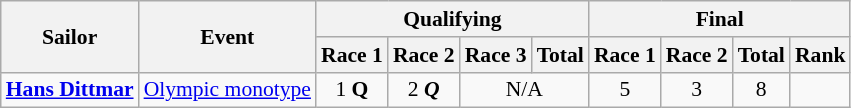<table class=wikitable style="font-size:90%">
<tr>
<th rowspan=2>Sailor</th>
<th rowspan=2>Event</th>
<th colspan=4>Qualifying</th>
<th colspan=4>Final</th>
</tr>
<tr>
<th>Race 1</th>
<th>Race 2</th>
<th>Race 3</th>
<th>Total</th>
<th>Race 1</th>
<th>Race 2</th>
<th>Total</th>
<th>Rank</th>
</tr>
<tr>
<td><strong><a href='#'>Hans Dittmar</a></strong></td>
<td><a href='#'>Olympic monotype</a></td>
<td align=center>1 <strong>Q</strong></td>
<td align=center>2 <strong><em>Q</em></strong></td>
<td align=center colspan=2>N/A</td>
<td align=center>5</td>
<td align=center>3</td>
<td align=center>8</td>
<td align=center></td>
</tr>
</table>
